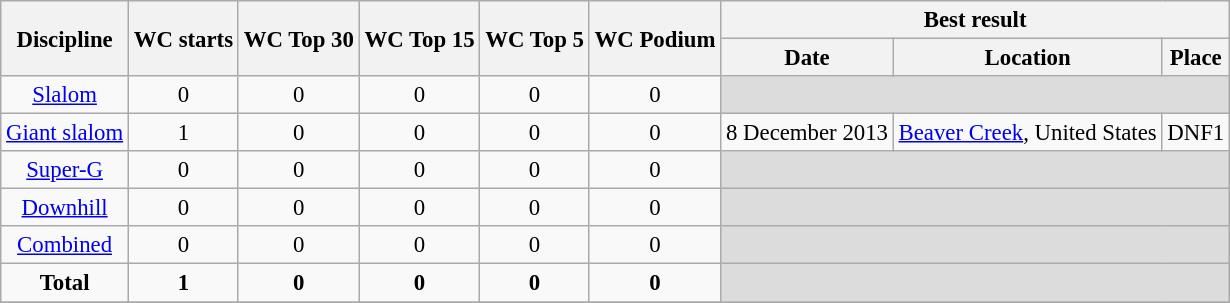<table class="wikitable" style="text-align:center; font-size:95%;">
<tr>
<th rowspan=2>Discipline</th>
<th rowspan=2>WC starts</th>
<th rowspan=2>WC Top 30</th>
<th rowspan=2>WC Top 15</th>
<th rowspan=2>WC Top 5</th>
<th rowspan=2>WC Podium</th>
<th colspan=3>Best result</th>
</tr>
<tr>
<th>Date</th>
<th>Location</th>
<th>Place</th>
</tr>
<tr>
<td align=center><a href='#'>Slalom</a></td>
<td align=center>0</td>
<td align=center>0</td>
<td align=center>0</td>
<td align=center>0</td>
<td align=center>0</td>
<td colspan=3 bgcolor=#DCDCDC></td>
</tr>
<tr>
<td align=center><a href='#'>Giant slalom</a></td>
<td align=center>1</td>
<td align=center>0</td>
<td align=center>0</td>
<td align=center>0</td>
<td align=center>0</td>
<td align=left>8 December 2013</td>
<td> <a href='#'>Beaver Creek</a>, United States</td>
<td>DNF1</td>
</tr>
<tr>
<td align=center><a href='#'>Super-G</a></td>
<td align=center>0</td>
<td align=center>0</td>
<td align=center>0</td>
<td align=center>0</td>
<td align=center>0</td>
<td colspan=3 bgcolor=#DCDCDC></td>
</tr>
<tr>
<td align=center><a href='#'>Downhill</a></td>
<td align=center>0</td>
<td align=center>0</td>
<td align=center>0</td>
<td align=center>0</td>
<td align=center>0</td>
<td colspan=3 bgcolor=#DCDCDC></td>
</tr>
<tr>
<td align=center><a href='#'>Combined</a></td>
<td align=center>0</td>
<td align=center>0</td>
<td align=center>0</td>
<td align=center>0</td>
<td align=center>0</td>
<td colspan=3 bgcolor=#DCDCDC></td>
</tr>
<tr>
<td align=center><strong>Total</strong></td>
<td align=center><strong>1</strong></td>
<td align=center><strong>0</strong></td>
<td align=center><strong>0</strong></td>
<td align=center><strong>0</strong></td>
<td align=center><strong>0</strong></td>
<td colspan=3 bgcolor=#DCDCDC></td>
</tr>
<tr>
</tr>
</table>
